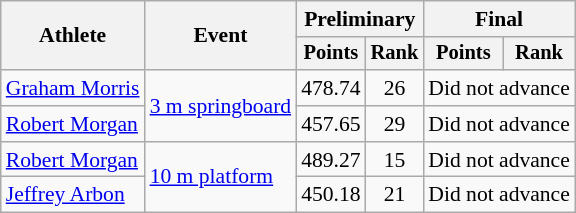<table class=wikitable style="font-size:90%">
<tr>
<th rowspan="2">Athlete</th>
<th rowspan="2">Event</th>
<th colspan="2">Preliminary</th>
<th colspan="2">Final</th>
</tr>
<tr style="font-size:95%">
<th>Points</th>
<th>Rank</th>
<th>Points</th>
<th>Rank</th>
</tr>
<tr align=center>
<td align=left><a href='#'>Graham Morris</a></td>
<td align=left rowspan=2><a href='#'>3 m springboard</a></td>
<td>478.74</td>
<td>26</td>
<td colspan=2>Did not advance</td>
</tr>
<tr align=center>
<td align=left><a href='#'>Robert Morgan</a></td>
<td>457.65</td>
<td>29</td>
<td colspan=2>Did not advance</td>
</tr>
<tr align=center>
<td align=left><a href='#'>Robert Morgan</a></td>
<td align=left rowspan=2><a href='#'>10 m platform</a></td>
<td>489.27</td>
<td>15</td>
<td colspan=2>Did not advance</td>
</tr>
<tr align=center>
<td align=left><a href='#'>Jeffrey Arbon</a></td>
<td>450.18</td>
<td>21</td>
<td colspan=2>Did not advance</td>
</tr>
</table>
